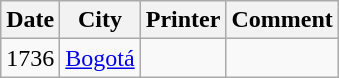<table class="wikitable">
<tr>
<th>Date</th>
<th>City</th>
<th>Printer</th>
<th>Comment</th>
</tr>
<tr>
<td>1736</td>
<td><a href='#'>Bogotá</a></td>
<td></td>
<td></td>
</tr>
</table>
